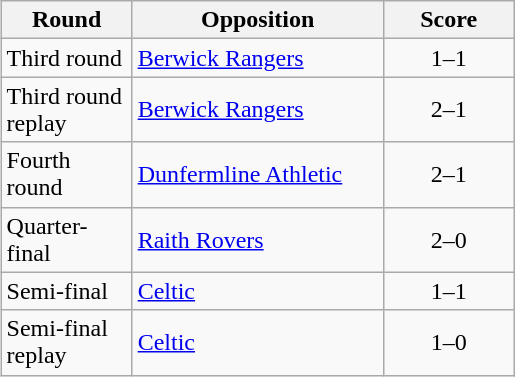<table class="wikitable" style="text-align:left;margin-left:1em;float:right">
<tr>
<th width=80>Round</th>
<th width=160>Opposition</th>
<th width=80>Score</th>
</tr>
<tr>
<td>Third round</td>
<td><a href='#'>Berwick Rangers</a></td>
<td align=center>1–1</td>
</tr>
<tr>
<td>Third round replay</td>
<td><a href='#'>Berwick Rangers</a></td>
<td align=center>2–1</td>
</tr>
<tr>
<td>Fourth round</td>
<td><a href='#'>Dunfermline Athletic</a></td>
<td align=center>2–1</td>
</tr>
<tr>
<td>Quarter-final</td>
<td><a href='#'>Raith Rovers</a></td>
<td align=center>2–0</td>
</tr>
<tr>
<td>Semi-final</td>
<td><a href='#'>Celtic</a></td>
<td align=center>1–1</td>
</tr>
<tr>
<td>Semi-final replay</td>
<td><a href='#'>Celtic</a></td>
<td align=center>1–0</td>
</tr>
</table>
